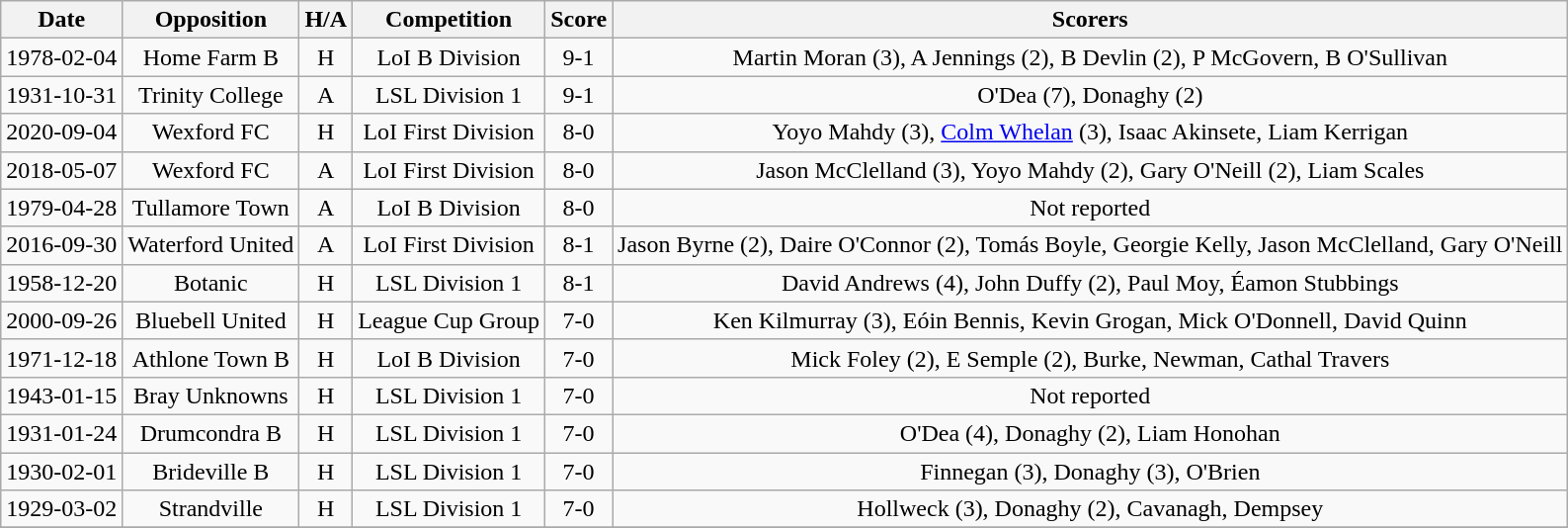<table class="wikitable" style="text-align:center;">
<tr>
<th>Date</th>
<th>Opposition</th>
<th>H/A</th>
<th>Competition</th>
<th>Score</th>
<th>Scorers</th>
</tr>
<tr>
<td>1978-02-04</td>
<td>Home Farm B</td>
<td>H</td>
<td>LoI B Division</td>
<td>9-1</td>
<td>Martin Moran (3), A Jennings (2), B Devlin (2), P McGovern, B O'Sullivan</td>
</tr>
<tr>
<td>1931-10-31</td>
<td>Trinity College</td>
<td>A</td>
<td>LSL Division 1</td>
<td>9-1</td>
<td>O'Dea (7), Donaghy (2)</td>
</tr>
<tr>
<td>2020-09-04</td>
<td>Wexford FC</td>
<td>H</td>
<td>LoI First Division</td>
<td>8-0</td>
<td>Yoyo Mahdy (3), <a href='#'>Colm Whelan</a> (3), Isaac Akinsete, Liam Kerrigan</td>
</tr>
<tr>
<td>2018-05-07</td>
<td>Wexford FC</td>
<td>A</td>
<td>LoI First Division</td>
<td>8-0</td>
<td>Jason McClelland (3), Yoyo Mahdy (2), Gary O'Neill (2), Liam Scales</td>
</tr>
<tr>
<td>1979-04-28</td>
<td>Tullamore Town</td>
<td>A</td>
<td>LoI B Division</td>
<td>8-0</td>
<td>Not reported</td>
</tr>
<tr>
<td>2016-09-30</td>
<td>Waterford United</td>
<td>A</td>
<td>LoI First Division</td>
<td>8-1</td>
<td>Jason Byrne (2), Daire O'Connor (2), Tomás Boyle, Georgie Kelly, Jason McClelland, Gary O'Neill</td>
</tr>
<tr>
<td>1958-12-20</td>
<td>Botanic</td>
<td>H</td>
<td>LSL Division 1</td>
<td>8-1</td>
<td>David Andrews (4), John Duffy (2), Paul Moy, Éamon Stubbings</td>
</tr>
<tr>
<td>2000-09-26</td>
<td>Bluebell United</td>
<td>H</td>
<td>League Cup Group</td>
<td>7-0</td>
<td>Ken Kilmurray (3), Eóin Bennis, Kevin Grogan, Mick O'Donnell, David Quinn</td>
</tr>
<tr>
<td>1971-12-18</td>
<td>Athlone Town B</td>
<td>H</td>
<td>LoI B Division</td>
<td>7-0</td>
<td>Mick Foley (2), E Semple (2), Burke, Newman, Cathal Travers</td>
</tr>
<tr>
<td>1943-01-15</td>
<td>Bray Unknowns</td>
<td>H</td>
<td>LSL Division 1</td>
<td>7-0</td>
<td>Not reported</td>
</tr>
<tr>
<td>1931-01-24</td>
<td>Drumcondra B</td>
<td>H</td>
<td>LSL Division 1</td>
<td>7-0</td>
<td>O'Dea (4), Donaghy (2), Liam Honohan</td>
</tr>
<tr>
<td>1930-02-01</td>
<td>Brideville B</td>
<td>H</td>
<td>LSL Division 1</td>
<td>7-0</td>
<td>Finnegan (3), Donaghy (3), O'Brien</td>
</tr>
<tr>
<td>1929-03-02</td>
<td>Strandville</td>
<td>H</td>
<td>LSL Division 1</td>
<td>7-0</td>
<td>Hollweck (3), Donaghy (2), Cavanagh, Dempsey</td>
</tr>
<tr>
</tr>
</table>
